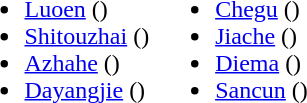<table>
<tr>
<td valign="top"><br><ul><li><a href='#'>Luoen</a> ()</li><li><a href='#'>Shitouzhai</a> ()</li><li><a href='#'>Azhahe</a> ()</li><li><a href='#'>Dayangjie</a> ()</li></ul></td>
<td valign="top"><br><ul><li><a href='#'>Chegu</a> ()</li><li><a href='#'>Jiache</a> ()</li><li><a href='#'>Diema</a> ()</li><li><a href='#'>Sancun</a> ()</li></ul></td>
</tr>
</table>
